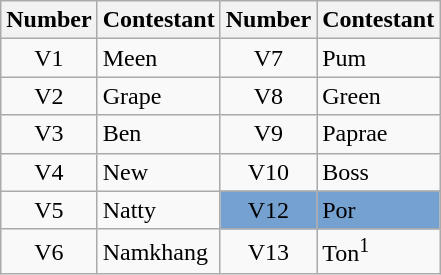<table class="wikitable">
<tr>
<th>Number</th>
<th>Contestant</th>
<th>Number</th>
<th>Contestant</th>
</tr>
<tr>
<td style="text-align:center;">V1</td>
<td>Meen</td>
<td style="text-align:center;">V7</td>
<td>Pum</td>
</tr>
<tr>
<td style="text-align:center;">V2</td>
<td>Grape</td>
<td style="text-align:center;">V8</td>
<td>Green</td>
</tr>
<tr>
<td style="text-align:center;">V3</td>
<td>Ben</td>
<td style="text-align:center;">V9</td>
<td>Paprae</td>
</tr>
<tr>
<td style="text-align:center;">V4</td>
<td>New</td>
<td style="text-align:center;">V10</td>
<td>Boss</td>
</tr>
<tr>
<td style="text-align:center;">V5</td>
<td>Natty</td>
<td style="background:#75a1d0; text-align:center;">V12</td>
<td style="background:#75A1D0">Por</td>
</tr>
<tr>
<td style="text-align:center;">V6</td>
<td>Namkhang</td>
<td style="text-align:center;">V13</td>
<td>Ton<sup>1</sup></td>
</tr>
</table>
